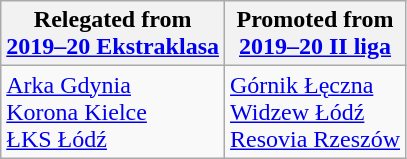<table class="wikitable">
<tr>
<th>Relegated from<br><a href='#'>2019–20 Ekstraklasa</a></th>
<th>Promoted from<br><a href='#'>2019–20 II liga</a></th>
</tr>
<tr>
<td> <a href='#'>Arka Gdynia</a><br> <a href='#'>Korona Kielce</a><br> <a href='#'>ŁKS Łódź</a></td>
<td> <a href='#'>Górnik Łęczna</a><br> <a href='#'>Widzew Łódź</a><br> <a href='#'>Resovia Rzeszów</a></td>
</tr>
</table>
